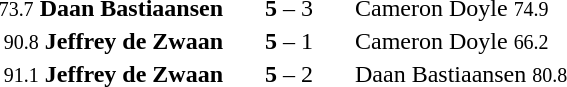<table style="text-align:center">
<tr>
<th width=233></th>
<th width=80></th>
<th width=233></th>
</tr>
<tr>
<td align=right><small>73.7</small> <strong>Daan Bastiaansen</strong> </td>
<td><strong>5</strong> – 3</td>
<td align=left> Cameron Doyle <small>74.9</small></td>
</tr>
<tr>
<td align=right><small>90.8</small> <strong>Jeffrey de Zwaan</strong> </td>
<td><strong>5</strong> – 1</td>
<td align=left> Cameron Doyle <small>66.2</small></td>
</tr>
<tr>
<td align=right><small>91.1</small> <strong>Jeffrey de Zwaan</strong> </td>
<td><strong>5</strong> – 2</td>
<td align=left> Daan Bastiaansen <small>80.8</small></td>
</tr>
</table>
